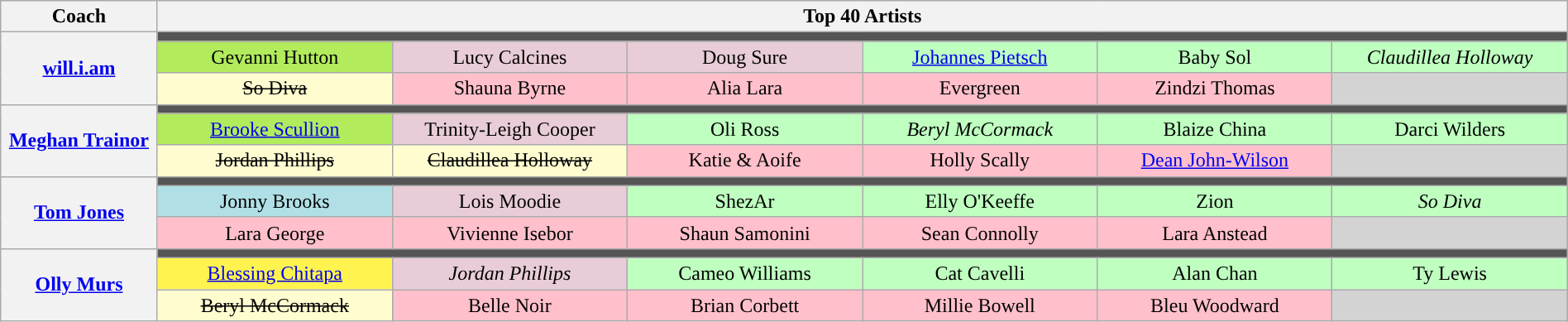<table class="wikitable" style="text-align:center; width:100%;">
<tr>
<th scope="col" style="width:10%;">Coach</th>
<th colspan="6" scope="col">Top 40 Artists</th>
</tr>
<tr>
<th rowspan="3" scope="row"><a href='#'>will.i.am</a></th>
<td colspan="6" style="background:#555;"></td>
</tr>
<tr>
<td style="background:#B2EC5D; width:15%">Gevanni Hutton</td>
<td style="background:#E8CCD7; width:15%">Lucy Calcines</td>
<td style="background:#E8CCD7; width:15%">Doug Sure</td>
<td style="background:#BFFFC0; width:15%"><a href='#'>Johannes Pietsch</a></td>
<td style="background:#BFFFC0; width:15%">Baby Sol</td>
<td style="background:#BFFFC0; width:15%"><em>Claudillea Holloway</em></td>
</tr>
<tr>
<td style="background:#FFFDD0;"><s>So Diva</s></td>
<td style="background:pink;">Shauna Byrne</td>
<td style="background:pink;">Alia Lara</td>
<td style="background:pink;">Evergreen</td>
<td style="background:pink;">Zindzi Thomas</td>
<td style="background:lightgray;"></td>
</tr>
<tr>
<th rowspan="3" scope="row"><a href='#'>Meghan Trainor</a></th>
<td colspan="6" style="background:#555;"></td>
</tr>
<tr>
<td style="background:#B2EC5D;"><a href='#'>Brooke Scullion</a></td>
<td style="background:#E8CCD7; width:15%">Trinity-Leigh Cooper</td>
<td style="background:#BFFFC0;">Oli Ross</td>
<td style="background:#BFFFC0;"><em>Beryl McCormack</em></td>
<td style="background:#BFFFC0;">Blaize China</td>
<td style="background:#BFFFC0;">Darci Wilders</td>
</tr>
<tr>
<td style="background:#FFFDD0;"><s>Jordan Phillips</s></td>
<td style="background:#FFFDD0;"><s>Claudillea Holloway</s></td>
<td style="background:pink;">Katie & Aoife</td>
<td style="background:pink;">Holly Scally</td>
<td style="background:pink;"><a href='#'>Dean John-Wilson</a></td>
<td style="background:lightgray;"></td>
</tr>
<tr>
<th rowspan="3" scope="row"><a href='#'>Tom Jones</a></th>
<td colspan="6" style="background:#555;"></td>
</tr>
<tr>
<td style="background:#B0E0E6;">Jonny Brooks</td>
<td style="background:#E8CCD7; width:15%">Lois Moodie</td>
<td style="background:#BFFFC0;">ShezAr</td>
<td style="background:#BFFFC0;">Elly O'Keeffe</td>
<td style="background:#BFFFC0;">Zion</td>
<td style="background:#BFFFC0;"><em>So Diva</em></td>
</tr>
<tr>
<td style="background:pink;">Lara George</td>
<td style="background:pink;">Vivienne Isebor</td>
<td style="background:pink;">Shaun Samonini</td>
<td style="background:pink;">Sean Connolly</td>
<td style="background:pink;">Lara Anstead</td>
<td style="background:lightgray;"></td>
</tr>
<tr>
<th rowspan="3" scope="row"><a href='#'>Olly Murs</a></th>
<td colspan="6" style="background:#555;"></td>
</tr>
<tr>
<td style="background:#FFF44F;"><a href='#'>Blessing Chitapa</a></td>
<td style="background:#E8CCD7; width:15%"><em>Jordan Phillips</em></td>
<td style="background:#BFFFC0;">Cameo Williams</td>
<td style="background:#BFFFC0;">Cat Cavelli</td>
<td style="background:#BFFFC0;">Alan Chan</td>
<td style="background:#BFFFC0;">Ty Lewis</td>
</tr>
<tr>
<td style="background:#FFFDD0;"><s>Beryl McCormack</s></td>
<td style="background:pink;">Belle Noir</td>
<td style="background:pink;">Brian Corbett</td>
<td style="background:pink;">Millie Bowell</td>
<td style="background:pink;">Bleu Woodward</td>
<td style="background:lightgray;"></td>
</tr>
</table>
